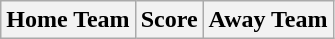<table class="wikitable" style="text-align: center">
<tr>
<th>Home Team</th>
<th>Score</th>
<th>Away Team<br>


</th>
</tr>
</table>
